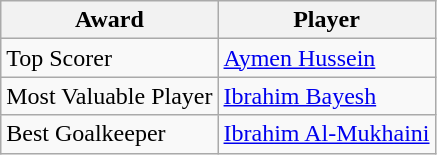<table class="wikitable">
<tr>
<th>Award</th>
<th>Player</th>
</tr>
<tr>
<td>Top Scorer</td>
<td> <a href='#'>Aymen Hussein</a></td>
</tr>
<tr>
<td>Most Valuable Player</td>
<td> <a href='#'>Ibrahim Bayesh</a></td>
</tr>
<tr>
<td>Best Goalkeeper</td>
<td> <a href='#'>Ibrahim Al-Mukhaini</a></td>
</tr>
</table>
